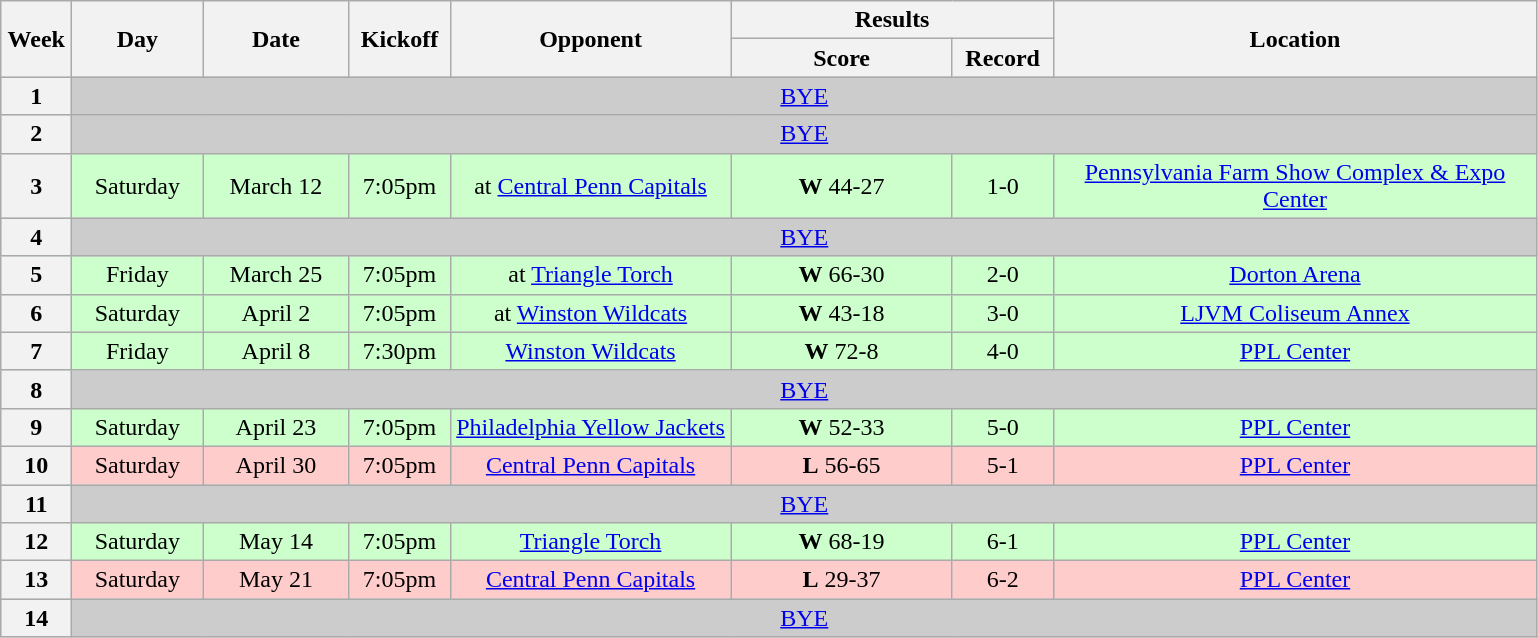<table class="wikitable">
<tr>
<th rowspan="2" width="40">Week</th>
<th rowspan="2" width="80">Day</th>
<th rowspan="2" width="90">Date</th>
<th rowspan="2" width="60">Kickoff</th>
<th rowspan="2" width="180">Opponent</th>
<th colspan="2" width="200">Results</th>
<th rowspan="2" width="315">Location</th>
</tr>
<tr>
<th width="140">Score</th>
<th width="60">Record</th>
</tr>
<tr align="center" bgcolor="#CCCCCC">
<th>1</th>
<td colSpan=7><a href='#'>BYE</a></td>
</tr>
<tr align="center" bgcolor="#CCCCCC">
<th>2</th>
<td colSpan=7><a href='#'>BYE</a></td>
</tr>
<tr align="center" bgcolor="#CCFFCC">
<th>3</th>
<td>Saturday</td>
<td>March 12</td>
<td>7:05pm</td>
<td>at <a href='#'>Central Penn Capitals</a></td>
<td><strong>W</strong> 44-27</td>
<td>1-0</td>
<td><a href='#'>Pennsylvania Farm Show Complex & Expo Center</a></td>
</tr>
<tr align="center" bgcolor="#CCCCCC">
<th>4</th>
<td colSpan=7><a href='#'>BYE</a></td>
</tr>
<tr align="center" bgcolor="#CCFFCC">
<th>5</th>
<td>Friday</td>
<td>March 25</td>
<td>7:05pm</td>
<td>at <a href='#'>Triangle Torch</a></td>
<td><strong>W</strong> 66-30</td>
<td>2-0</td>
<td><a href='#'>Dorton Arena</a></td>
</tr>
<tr align="center" bgcolor="#CCFFCC">
<th>6</th>
<td>Saturday</td>
<td>April 2</td>
<td>7:05pm</td>
<td>at <a href='#'>Winston Wildcats</a></td>
<td><strong>W</strong> 43-18</td>
<td>3-0</td>
<td><a href='#'>LJVM Coliseum Annex</a></td>
</tr>
<tr align="center" bgcolor="#CCFFCC">
<th>7</th>
<td>Friday</td>
<td>April 8</td>
<td>7:30pm</td>
<td><a href='#'>Winston Wildcats</a></td>
<td><strong>W</strong> 72-8</td>
<td>4-0</td>
<td><a href='#'>PPL Center</a></td>
</tr>
<tr align="center" bgcolor="#CCCCCC">
<th>8</th>
<td colSpan=7><a href='#'>BYE</a></td>
</tr>
<tr align="center" bgcolor="#CCFFCC">
<th>9</th>
<td>Saturday</td>
<td>April 23</td>
<td>7:05pm</td>
<td><a href='#'>Philadelphia Yellow Jackets</a></td>
<td><strong>W</strong> 52-33</td>
<td>5-0</td>
<td><a href='#'>PPL Center</a></td>
</tr>
<tr align="center" bgcolor="#FFCCCC">
<th>10</th>
<td>Saturday</td>
<td>April 30</td>
<td>7:05pm</td>
<td><a href='#'>Central Penn Capitals</a></td>
<td><strong>L</strong> 56-65</td>
<td>5-1</td>
<td><a href='#'>PPL Center</a></td>
</tr>
<tr align="center" bgcolor="#CCCCCC">
<th>11</th>
<td colSpan=7><a href='#'>BYE</a></td>
</tr>
<tr align="center" bgcolor="#CCFFCC">
<th>12</th>
<td>Saturday</td>
<td>May 14</td>
<td>7:05pm</td>
<td><a href='#'>Triangle Torch</a></td>
<td><strong>W</strong> 68-19</td>
<td>6-1</td>
<td><a href='#'>PPL Center</a></td>
</tr>
<tr align="center" bgcolor="#FFCCCC">
<th>13</th>
<td>Saturday</td>
<td>May 21</td>
<td>7:05pm</td>
<td><a href='#'>Central Penn Capitals</a></td>
<td><strong>L</strong> 29-37</td>
<td>6-2</td>
<td><a href='#'>PPL Center</a></td>
</tr>
<tr align="center" bgcolor="#CCCCCC">
<th>14</th>
<td colSpan=7><a href='#'>BYE</a></td>
</tr>
</table>
